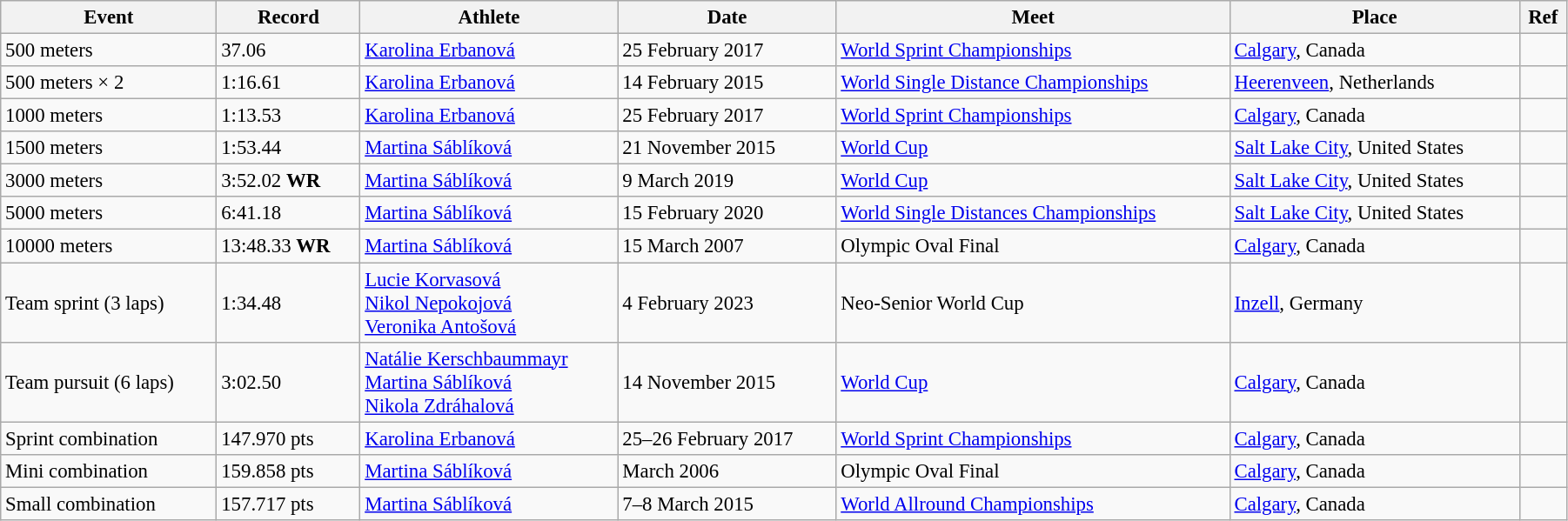<table class="wikitable" style="font-size:95%; width: 95%;">
<tr>
<th>Event</th>
<th>Record</th>
<th>Athlete</th>
<th>Date</th>
<th>Meet</th>
<th>Place</th>
<th>Ref</th>
</tr>
<tr>
<td>500 meters</td>
<td>37.06</td>
<td><a href='#'>Karolina Erbanová</a></td>
<td>25 February 2017</td>
<td><a href='#'>World Sprint Championships</a></td>
<td><a href='#'>Calgary</a>, Canada</td>
<td></td>
</tr>
<tr>
<td>500 meters × 2</td>
<td>1:16.61</td>
<td><a href='#'>Karolina Erbanová</a></td>
<td>14 February 2015</td>
<td><a href='#'>World Single Distance Championships</a></td>
<td><a href='#'>Heerenveen</a>, Netherlands</td>
<td></td>
</tr>
<tr>
<td>1000 meters</td>
<td>1:13.53</td>
<td><a href='#'>Karolina Erbanová</a></td>
<td>25 February 2017</td>
<td><a href='#'>World Sprint Championships</a></td>
<td><a href='#'>Calgary</a>, Canada</td>
<td></td>
</tr>
<tr>
<td>1500 meters</td>
<td>1:53.44</td>
<td><a href='#'>Martina Sáblíková</a></td>
<td>21 November 2015</td>
<td><a href='#'>World Cup</a></td>
<td><a href='#'>Salt Lake City</a>, United States</td>
<td></td>
</tr>
<tr>
<td>3000 meters</td>
<td>3:52.02 <strong>WR</strong></td>
<td><a href='#'>Martina Sáblíková</a></td>
<td>9 March 2019</td>
<td><a href='#'>World Cup</a></td>
<td><a href='#'>Salt Lake City</a>, United States</td>
<td></td>
</tr>
<tr>
<td>5000 meters</td>
<td>6:41.18</td>
<td><a href='#'>Martina Sáblíková</a></td>
<td>15 February 2020</td>
<td><a href='#'>World Single Distances Championships</a></td>
<td><a href='#'>Salt Lake City</a>, United States</td>
<td></td>
</tr>
<tr>
<td>10000 meters</td>
<td>13:48.33 <strong>WR</strong></td>
<td><a href='#'>Martina Sáblíková</a></td>
<td>15 March 2007</td>
<td>Olympic Oval Final</td>
<td><a href='#'>Calgary</a>, Canada</td>
<td></td>
</tr>
<tr>
<td>Team sprint (3 laps)</td>
<td>1:34.48</td>
<td><a href='#'>Lucie Korvasová</a><br><a href='#'>Nikol Nepokojová</a><br><a href='#'>Veronika Antošová</a></td>
<td>4 February 2023</td>
<td>Neo-Senior World Cup</td>
<td><a href='#'>Inzell</a>, Germany</td>
<td></td>
</tr>
<tr>
<td>Team pursuit (6 laps)</td>
<td>3:02.50</td>
<td><a href='#'>Natálie Kerschbaummayr</a><br><a href='#'>Martina Sáblíková</a><br><a href='#'>Nikola Zdráhalová</a></td>
<td>14 November 2015</td>
<td><a href='#'>World Cup</a></td>
<td><a href='#'>Calgary</a>, Canada</td>
<td></td>
</tr>
<tr>
<td>Sprint combination</td>
<td>147.970 pts</td>
<td><a href='#'>Karolina Erbanová</a></td>
<td>25–26 February 2017</td>
<td><a href='#'>World Sprint Championships</a></td>
<td><a href='#'>Calgary</a>, Canada</td>
<td></td>
</tr>
<tr>
<td>Mini combination</td>
<td>159.858 pts</td>
<td><a href='#'>Martina Sáblíková</a></td>
<td>March 2006</td>
<td>Olympic Oval Final</td>
<td><a href='#'>Calgary</a>, Canada</td>
<td></td>
</tr>
<tr>
<td>Small combination</td>
<td>157.717 pts</td>
<td><a href='#'>Martina Sáblíková</a></td>
<td>7–8 March 2015</td>
<td><a href='#'>World Allround Championships</a></td>
<td><a href='#'>Calgary</a>, Canada</td>
<td></td>
</tr>
</table>
